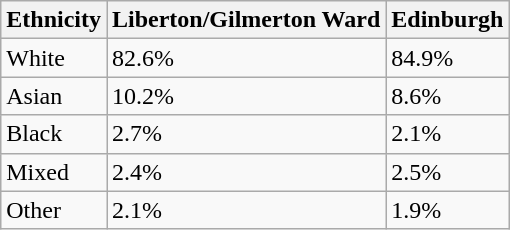<table class="wikitable">
<tr>
<th>Ethnicity</th>
<th>Liberton/Gilmerton Ward</th>
<th>Edinburgh</th>
</tr>
<tr>
<td>White</td>
<td>82.6%</td>
<td>84.9%</td>
</tr>
<tr>
<td>Asian</td>
<td>10.2%</td>
<td>8.6%</td>
</tr>
<tr>
<td>Black</td>
<td>2.7%</td>
<td>2.1%</td>
</tr>
<tr>
<td>Mixed</td>
<td>2.4%</td>
<td>2.5%</td>
</tr>
<tr>
<td>Other</td>
<td>2.1%</td>
<td>1.9%</td>
</tr>
</table>
